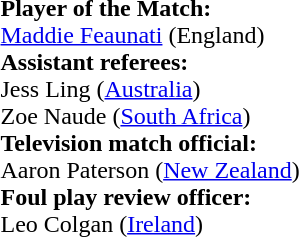<table style="width:100%">
<tr>
<td><br><strong>Player of the Match:</strong>
<br><a href='#'>Maddie Feaunati</a> (England)<br><strong>Assistant referees:</strong>
<br>Jess Ling (<a href='#'>Australia</a>)
<br>Zoe Naude (<a href='#'>South Africa</a>)
<br><strong>Television match official:</strong>
<br>Aaron Paterson (<a href='#'>New Zealand</a>)
<br><strong>Foul play review officer:</strong>
<br>Leo Colgan (<a href='#'>Ireland</a>)</td>
</tr>
</table>
